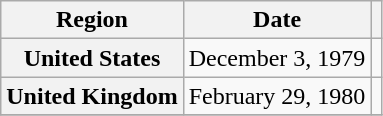<table class="wikitable plainrowheaders">
<tr>
<th scope="col">Region</th>
<th scope="col">Date</th>
<th scope="col"></th>
</tr>
<tr>
<th scope="row">United States</th>
<td>December 3, 1979</td>
<td></td>
</tr>
<tr>
<th scope="row">United Kingdom</th>
<td>February 29, 1980</td>
<td></td>
</tr>
<tr>
</tr>
</table>
